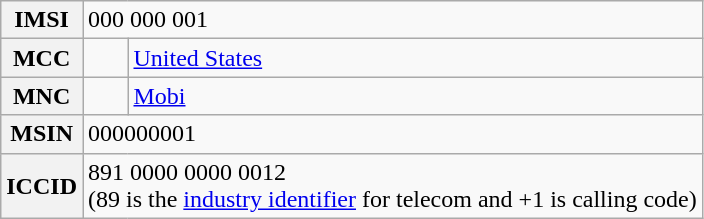<table class="wikitable">
<tr>
<th>IMSI</th>
<td colspan=2>  000 000 001</td>
</tr>
<tr>
<th>MCC</th>
<td></td>
<td><a href='#'>United States</a></td>
</tr>
<tr>
<th>MNC</th>
<td></td>
<td><a href='#'>Mobi</a></td>
</tr>
<tr>
<th>MSIN</th>
<td colspan=2>000000001</td>
</tr>
<tr>
<th>ICCID</th>
<td colspan=2>891 0000 0000 0012<br>(89 is the <a href='#'>industry identifier</a> for telecom and +1 is calling code)</td>
</tr>
</table>
